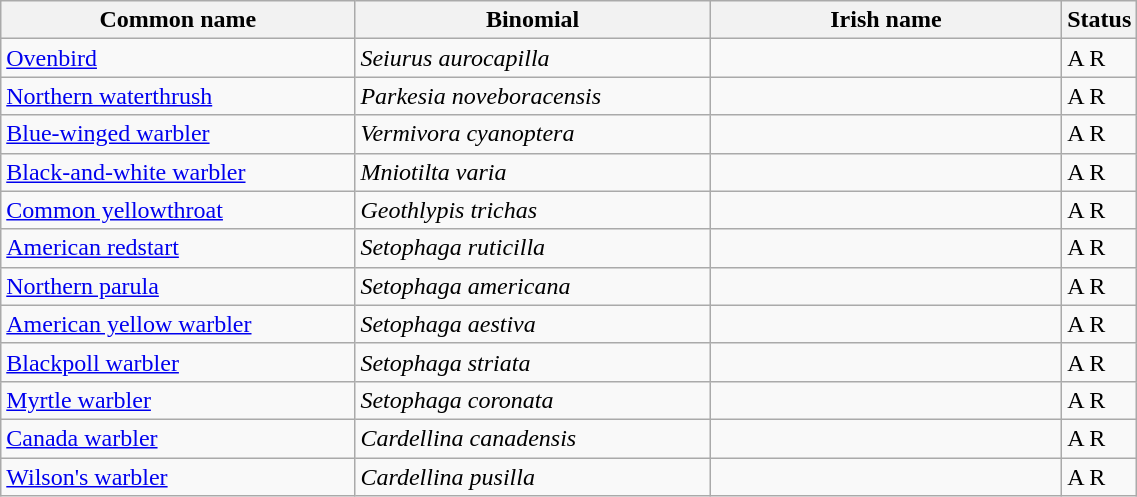<table width=60% class="wikitable">
<tr>
<th width=32%>Common name</th>
<th width=32%>Binomial</th>
<th width=32%>Irish name</th>
<th width=4%>Status</th>
</tr>
<tr>
<td><a href='#'>Ovenbird</a></td>
<td><em>Seiurus aurocapilla</em></td>
<td></td>
<td>A R</td>
</tr>
<tr>
<td><a href='#'>Northern waterthrush</a></td>
<td><em>Parkesia noveboracensis</em></td>
<td></td>
<td>A R</td>
</tr>
<tr>
<td><a href='#'>Blue-winged warbler</a></td>
<td><em>Vermivora cyanoptera</em></td>
<td></td>
<td>A R</td>
</tr>
<tr>
<td><a href='#'>Black-and-white warbler</a></td>
<td><em>Mniotilta varia</em></td>
<td></td>
<td>A R</td>
</tr>
<tr>
<td><a href='#'>Common yellowthroat</a></td>
<td><em>Geothlypis trichas</em></td>
<td></td>
<td>A R</td>
</tr>
<tr>
<td><a href='#'>American redstart</a></td>
<td><em>Setophaga ruticilla</em></td>
<td></td>
<td>A R</td>
</tr>
<tr>
<td><a href='#'>Northern parula</a></td>
<td><em>Setophaga americana</em></td>
<td></td>
<td>A R</td>
</tr>
<tr>
<td><a href='#'>American yellow warbler</a></td>
<td><em>Setophaga aestiva</em></td>
<td></td>
<td>A R</td>
</tr>
<tr>
<td><a href='#'>Blackpoll warbler</a></td>
<td><em>Setophaga striata</em></td>
<td></td>
<td>A R</td>
</tr>
<tr>
<td><a href='#'>Myrtle warbler</a></td>
<td><em>Setophaga coronata</em></td>
<td></td>
<td>A R</td>
</tr>
<tr>
<td><a href='#'>Canada warbler</a></td>
<td><em>Cardellina canadensis</em></td>
<td></td>
<td>A R</td>
</tr>
<tr>
<td><a href='#'>Wilson's warbler</a></td>
<td><em>Cardellina pusilla</em></td>
<td></td>
<td>A R</td>
</tr>
</table>
